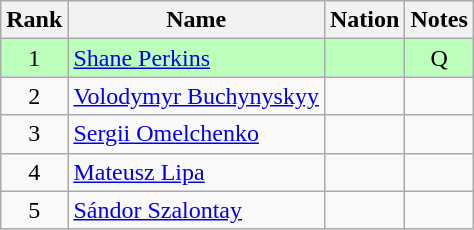<table class="wikitable sortable" style="text-align:center">
<tr>
<th>Rank</th>
<th>Name</th>
<th>Nation</th>
<th>Notes</th>
</tr>
<tr bgcolor=bbffbb>
<td>1</td>
<td align=left><a href='#'>Shane Perkins</a></td>
<td align=left></td>
<td>Q</td>
</tr>
<tr>
<td>2</td>
<td align=left><a href='#'>Volodymyr Buchynyskyy</a></td>
<td align=left></td>
<td></td>
</tr>
<tr>
<td>3</td>
<td align=left><a href='#'>Sergii Omelchenko</a></td>
<td align=left></td>
<td></td>
</tr>
<tr>
<td>4</td>
<td align=left><a href='#'>Mateusz Lipa</a></td>
<td align=left></td>
<td></td>
</tr>
<tr>
<td>5</td>
<td align=left><a href='#'>Sándor Szalontay</a></td>
<td align=left></td>
<td></td>
</tr>
</table>
